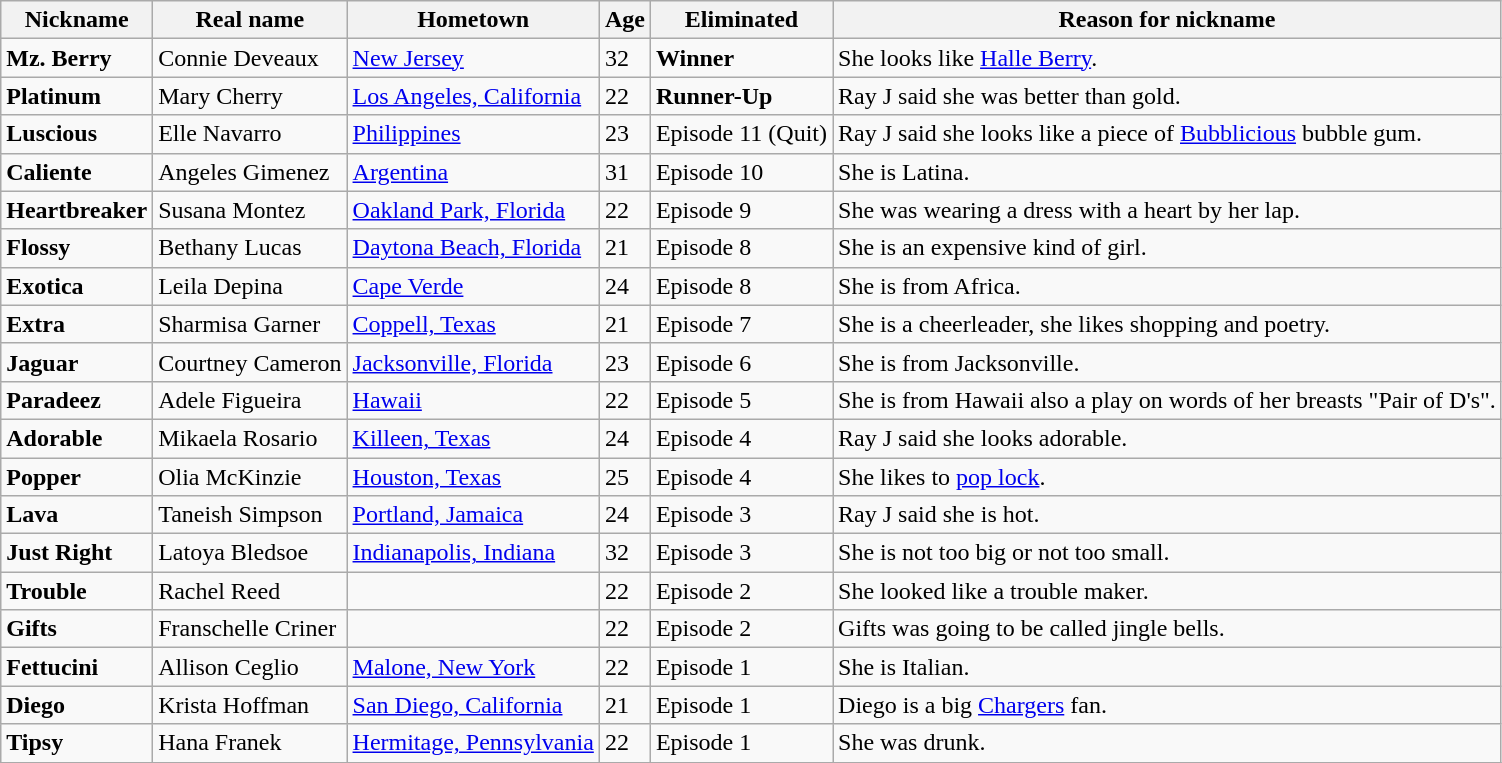<table class="wikitable sortable">
<tr>
<th>Nickname</th>
<th>Real name</th>
<th>Hometown</th>
<th>Age</th>
<th>Eliminated</th>
<th>Reason for nickname</th>
</tr>
<tr>
<td><strong>Mz. Berry</strong></td>
<td>Connie Deveaux</td>
<td><a href='#'>New Jersey</a></td>
<td>32</td>
<td><strong>Winner</strong></td>
<td>She looks like <a href='#'>Halle Berry</a>.</td>
</tr>
<tr>
<td><strong>Platinum</strong></td>
<td>Mary Cherry</td>
<td><a href='#'>Los Angeles, California</a></td>
<td>22</td>
<td><strong>Runner-Up</strong></td>
<td>Ray J said she was better than gold.</td>
</tr>
<tr>
<td><strong>Luscious</strong></td>
<td>Elle Navarro</td>
<td><a href='#'>Philippines</a></td>
<td>23</td>
<td>Episode 11 (Quit)</td>
<td>Ray J said she looks like a piece of <a href='#'>Bubblicious</a> bubble gum.</td>
</tr>
<tr>
<td><strong>Caliente</strong></td>
<td>Angeles Gimenez</td>
<td><a href='#'>Argentina</a></td>
<td>31</td>
<td>Episode 10</td>
<td>She is Latina.</td>
</tr>
<tr>
<td><strong>Heartbreaker</strong></td>
<td>Susana Montez</td>
<td><a href='#'>Oakland Park, Florida</a></td>
<td>22</td>
<td>Episode 9</td>
<td>She was wearing a dress with a heart by her lap.</td>
</tr>
<tr>
<td><strong>Flossy</strong></td>
<td>Bethany Lucas</td>
<td><a href='#'>Daytona Beach, Florida</a></td>
<td>21</td>
<td>Episode 8</td>
<td>She is an expensive kind of girl.</td>
</tr>
<tr>
<td><strong>Exotica</strong></td>
<td>Leila Depina</td>
<td><a href='#'>Cape Verde</a></td>
<td>24</td>
<td>Episode 8</td>
<td>She is from Africa.</td>
</tr>
<tr>
<td><strong>Extra</strong></td>
<td>Sharmisa Garner</td>
<td><a href='#'>Coppell, Texas</a></td>
<td>21</td>
<td>Episode 7</td>
<td>She is a cheerleader, she likes shopping and poetry.</td>
</tr>
<tr>
<td><strong>Jaguar</strong></td>
<td>Courtney Cameron</td>
<td><a href='#'>Jacksonville, Florida</a></td>
<td>23</td>
<td>Episode 6</td>
<td>She is from Jacksonville.</td>
</tr>
<tr>
<td><strong>Paradeez</strong></td>
<td>Adele Figueira</td>
<td><a href='#'>Hawaii</a></td>
<td>22</td>
<td>Episode 5</td>
<td>She is from Hawaii also a play on words of her breasts "Pair of D's".</td>
</tr>
<tr>
<td><strong>Adorable</strong></td>
<td>Mikaela Rosario</td>
<td><a href='#'>Killeen, Texas</a></td>
<td>24</td>
<td>Episode 4</td>
<td>Ray J said she looks adorable.</td>
</tr>
<tr>
<td><strong>Popper</strong></td>
<td>Olia McKinzie</td>
<td><a href='#'>Houston, Texas</a></td>
<td>25</td>
<td>Episode 4</td>
<td>She likes to <a href='#'>pop lock</a>.</td>
</tr>
<tr>
<td><strong>Lava</strong></td>
<td>Taneish Simpson</td>
<td><a href='#'>Portland, Jamaica</a></td>
<td>24</td>
<td>Episode 3</td>
<td>Ray J said she is hot.</td>
</tr>
<tr>
<td><strong>Just Right</strong></td>
<td>Latoya Bledsoe</td>
<td><a href='#'>Indianapolis, Indiana</a></td>
<td>32</td>
<td>Episode 3</td>
<td>She is not too big or not too small.</td>
</tr>
<tr>
<td><strong>Trouble</strong></td>
<td>Rachel Reed</td>
<td></td>
<td>22</td>
<td>Episode 2</td>
<td>She looked like a trouble maker.</td>
</tr>
<tr>
<td><strong>Gifts</strong></td>
<td>Franschelle Criner</td>
<td></td>
<td>22</td>
<td>Episode 2</td>
<td>Gifts was going to be called jingle bells.</td>
</tr>
<tr>
<td><strong>Fettucini</strong></td>
<td>Allison Ceglio</td>
<td><a href='#'>Malone, New York</a></td>
<td>22</td>
<td>Episode 1</td>
<td>She is Italian.</td>
</tr>
<tr>
<td><strong>Diego</strong></td>
<td>Krista Hoffman</td>
<td><a href='#'>San Diego, California</a></td>
<td>21</td>
<td>Episode 1</td>
<td>Diego is a big <a href='#'>Chargers</a> fan.</td>
</tr>
<tr>
<td><strong>Tipsy</strong></td>
<td>Hana Franek</td>
<td><a href='#'>Hermitage, Pennsylvania</a></td>
<td>22</td>
<td>Episode 1</td>
<td>She was drunk.</td>
</tr>
<tr>
</tr>
</table>
